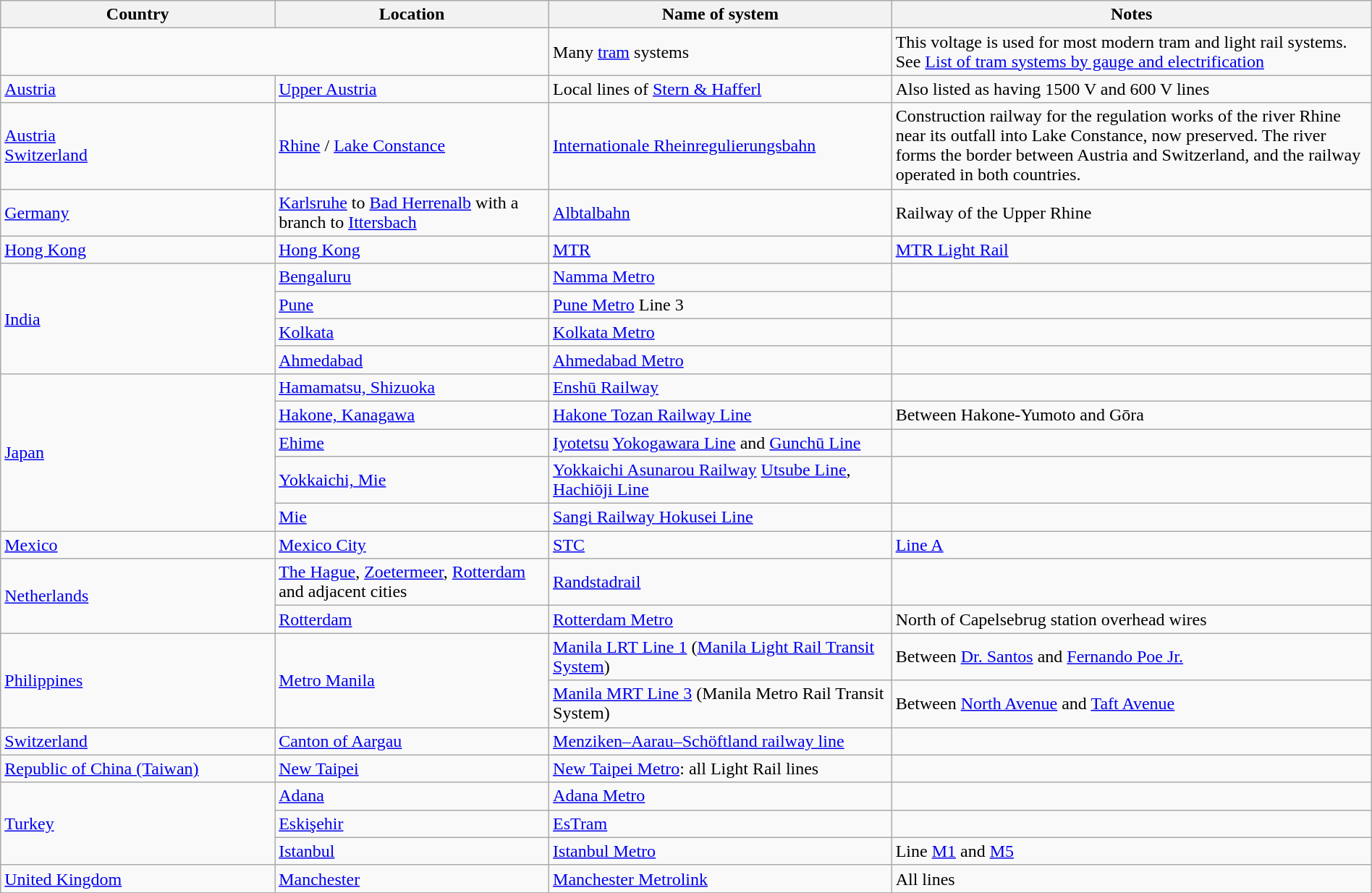<table class="wikitable" style="width:100%">
<tr>
<th style="width:20%">Country</th>
<th style="width:20%">Location</th>
<th style="width:25%">Name of system</th>
<th style="width:35%">Notes</th>
</tr>
<tr>
<td colspan="2"></td>
<td>Many <a href='#'>tram</a> systems</td>
<td>This voltage is used for most modern tram and light rail systems. See <a href='#'>List of tram systems by gauge and electrification</a></td>
</tr>
<tr>
<td><a href='#'>Austria</a></td>
<td><a href='#'>Upper Austria</a></td>
<td>Local lines of <a href='#'>Stern & Hafferl</a></td>
<td>Also listed as having 1500 V and 600 V lines</td>
</tr>
<tr>
<td><a href='#'>Austria</a><br><a href='#'>Switzerland</a></td>
<td><a href='#'>Rhine</a> / <a href='#'>Lake Constance</a></td>
<td><a href='#'>Internationale Rheinregulierungsbahn</a></td>
<td>Construction railway for the regulation works of the river Rhine near its outfall into Lake Constance, now preserved. The river forms the border between Austria and Switzerland, and the railway operated in both countries.</td>
</tr>
<tr>
<td><a href='#'>Germany</a></td>
<td><a href='#'>Karlsruhe</a> to <a href='#'>Bad Herrenalb</a> with a branch to <a href='#'>Ittersbach</a></td>
<td><a href='#'>Albtalbahn</a></td>
<td>Railway of the Upper Rhine</td>
</tr>
<tr>
<td><a href='#'>Hong Kong</a></td>
<td><a href='#'>Hong Kong</a></td>
<td><a href='#'>MTR</a></td>
<td><a href='#'>MTR Light Rail</a></td>
</tr>
<tr>
<td rowspan = "4"><a href='#'>India</a></td>
<td><a href='#'>Bengaluru</a></td>
<td><a href='#'>Namma Metro</a></td>
<td></td>
</tr>
<tr>
<td><a href='#'>Pune</a></td>
<td><a href='#'>Pune Metro</a> Line 3</td>
<td></td>
</tr>
<tr>
<td><a href='#'>Kolkata</a></td>
<td><a href='#'>Kolkata Metro</a></td>
<td></td>
</tr>
<tr>
<td><a href='#'>Ahmedabad</a></td>
<td><a href='#'>Ahmedabad Metro</a></td>
<td></td>
</tr>
<tr>
<td rowspan="5"><a href='#'>Japan</a></td>
<td><a href='#'>Hamamatsu, Shizuoka</a></td>
<td><a href='#'>Enshū Railway</a></td>
<td></td>
</tr>
<tr>
<td><a href='#'>Hakone, Kanagawa</a></td>
<td><a href='#'>Hakone Tozan Railway Line</a></td>
<td>Between Hakone-Yumoto and Gōra</td>
</tr>
<tr>
<td><a href='#'>Ehime</a></td>
<td><a href='#'>Iyotetsu</a> <a href='#'>Yokogawara Line</a> and <a href='#'>Gunchū Line</a></td>
<td></td>
</tr>
<tr>
<td><a href='#'>Yokkaichi, Mie</a></td>
<td><a href='#'>Yokkaichi Asunarou Railway</a> <a href='#'>Utsube Line</a>, <a href='#'>Hachiōji Line</a></td>
<td></td>
</tr>
<tr>
<td><a href='#'>Mie</a></td>
<td><a href='#'>Sangi Railway Hokusei Line</a></td>
<td></td>
</tr>
<tr>
<td><a href='#'>Mexico</a></td>
<td><a href='#'>Mexico City</a></td>
<td><a href='#'>STC</a></td>
<td><a href='#'>Line A</a></td>
</tr>
<tr>
<td rowspan="2"><a href='#'>Netherlands</a></td>
<td><a href='#'>The Hague</a>, <a href='#'>Zoetermeer</a>, <a href='#'>Rotterdam</a> and adjacent cities</td>
<td><a href='#'>Randstadrail</a></td>
<td></td>
</tr>
<tr>
<td><a href='#'>Rotterdam</a></td>
<td><a href='#'>Rotterdam Metro</a></td>
<td>North of Capelsebrug station overhead wires</td>
</tr>
<tr>
<td rowspan= "2"><a href='#'>Philippines</a></td>
<td rowspan= "2"><a href='#'>Metro Manila</a></td>
<td><a href='#'>Manila LRT Line 1</a> (<a href='#'>Manila Light Rail Transit System</a>)</td>
<td>Between <a href='#'>Dr. Santos</a> and <a href='#'>Fernando Poe Jr.</a></td>
</tr>
<tr>
<td><a href='#'>Manila MRT Line 3</a> (Manila Metro Rail Transit System)</td>
<td>Between <a href='#'>North Avenue</a> and <a href='#'>Taft Avenue</a></td>
</tr>
<tr>
<td><a href='#'>Switzerland</a></td>
<td><a href='#'>Canton of Aargau</a></td>
<td><a href='#'>Menziken–Aarau–Schöftland railway line</a></td>
<td></td>
</tr>
<tr>
<td><a href='#'>Republic of China (Taiwan)</a></td>
<td><a href='#'>New Taipei</a></td>
<td><a href='#'>New Taipei Metro</a>: all Light Rail lines</td>
<td></td>
</tr>
<tr>
<td rowspan="3"><a href='#'>Turkey</a></td>
<td><a href='#'>Adana</a></td>
<td><a href='#'>Adana Metro</a></td>
<td></td>
</tr>
<tr>
<td><a href='#'>Eskişehir</a></td>
<td><a href='#'>EsTram</a></td>
<td></td>
</tr>
<tr>
<td><a href='#'>Istanbul</a></td>
<td><a href='#'>Istanbul Metro</a></td>
<td>Line <a href='#'>M1</a> and <a href='#'>M5</a></td>
</tr>
<tr>
<td><a href='#'>United Kingdom</a></td>
<td><a href='#'>Manchester</a></td>
<td><a href='#'>Manchester Metrolink</a></td>
<td>All lines</td>
</tr>
</table>
